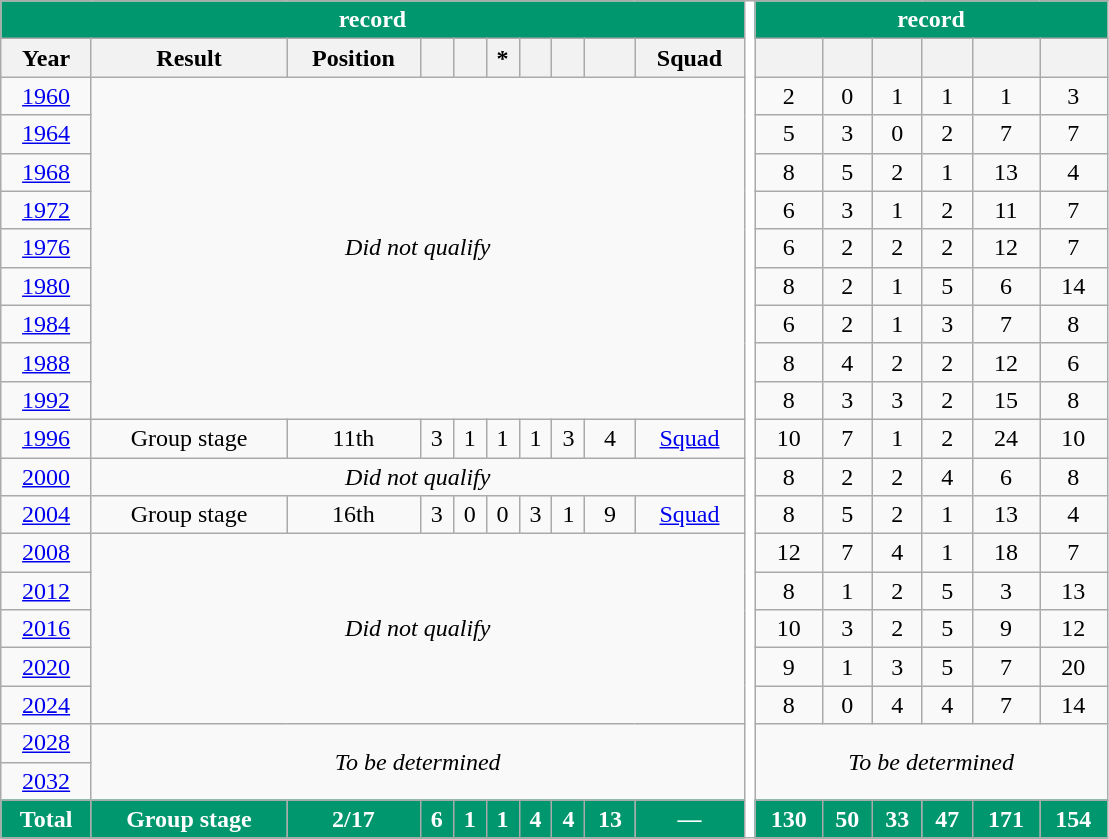<table class="wikitable" style="text-align: center;">
<tr>
<th style="color:white; background:#00966E;" colspan=10><a href='#'></a> record</th>
<th style="width:1%;background:white" rowspan=22></th>
<th style="color:white; background:#00966E;" colspan=7><a href='#'></a> record</th>
</tr>
<tr>
<th>Year</th>
<th>Result</th>
<th>Position</th>
<th></th>
<th></th>
<th>*</th>
<th></th>
<th></th>
<th></th>
<th>Squad</th>
<th></th>
<th></th>
<th></th>
<th></th>
<th></th>
<th></th>
</tr>
<tr>
<td> <a href='#'>1960</a></td>
<td colspan=9 rowspan=9><em>Did not qualify</em></td>
<td>2</td>
<td>0</td>
<td>1</td>
<td>1</td>
<td>1</td>
<td>3</td>
</tr>
<tr>
<td> <a href='#'>1964</a></td>
<td>5</td>
<td>3</td>
<td>0</td>
<td>2</td>
<td>7</td>
<td>7</td>
</tr>
<tr>
<td> <a href='#'>1968</a></td>
<td>8</td>
<td>5</td>
<td>2</td>
<td>1</td>
<td>13</td>
<td>4</td>
</tr>
<tr>
<td> <a href='#'>1972</a></td>
<td>6</td>
<td>3</td>
<td>1</td>
<td>2</td>
<td>11</td>
<td>7</td>
</tr>
<tr>
<td> <a href='#'>1976</a></td>
<td>6</td>
<td>2</td>
<td>2</td>
<td>2</td>
<td>12</td>
<td>7</td>
</tr>
<tr>
<td> <a href='#'>1980</a></td>
<td>8</td>
<td>2</td>
<td>1</td>
<td>5</td>
<td>6</td>
<td>14</td>
</tr>
<tr>
<td> <a href='#'>1984</a></td>
<td>6</td>
<td>2</td>
<td>1</td>
<td>3</td>
<td>7</td>
<td>8</td>
</tr>
<tr>
<td> <a href='#'>1988</a></td>
<td>8</td>
<td>4</td>
<td>2</td>
<td>2</td>
<td>12</td>
<td>6</td>
</tr>
<tr>
<td> <a href='#'>1992</a></td>
<td>8</td>
<td>3</td>
<td>3</td>
<td>2</td>
<td>15</td>
<td>8</td>
</tr>
<tr>
<td> <a href='#'>1996</a></td>
<td>Group stage</td>
<td>11th</td>
<td>3</td>
<td>1</td>
<td>1</td>
<td>1</td>
<td>3</td>
<td>4</td>
<td><a href='#'>Squad</a></td>
<td>10</td>
<td>7</td>
<td>1</td>
<td>2</td>
<td>24</td>
<td>10</td>
</tr>
<tr>
<td>  <a href='#'>2000</a></td>
<td colspan=9><em>Did not qualify</em></td>
<td>8</td>
<td>2</td>
<td>2</td>
<td>4</td>
<td>6</td>
<td>8</td>
</tr>
<tr>
<td> <a href='#'>2004</a></td>
<td>Group stage</td>
<td>16th</td>
<td>3</td>
<td>0</td>
<td>0</td>
<td>3</td>
<td>1</td>
<td>9</td>
<td><a href='#'>Squad</a></td>
<td>8</td>
<td>5</td>
<td>2</td>
<td>1</td>
<td>13</td>
<td>4</td>
</tr>
<tr>
<td>  <a href='#'>2008</a></td>
<td colspan=9 rowspan=5><em>Did not qualify</em></td>
<td>12</td>
<td>7</td>
<td>4</td>
<td>1</td>
<td>18</td>
<td>7</td>
</tr>
<tr>
<td>  <a href='#'>2012</a></td>
<td>8</td>
<td>1</td>
<td>2</td>
<td>5</td>
<td>3</td>
<td>13</td>
</tr>
<tr>
<td> <a href='#'>2016</a></td>
<td>10</td>
<td>3</td>
<td>2</td>
<td>5</td>
<td>9</td>
<td>12</td>
</tr>
<tr>
<td> <a href='#'>2020</a></td>
<td>9</td>
<td>1</td>
<td>3</td>
<td>5</td>
<td>7</td>
<td>20</td>
</tr>
<tr>
<td> <a href='#'>2024</a></td>
<td>8</td>
<td>0</td>
<td>4</td>
<td>4</td>
<td>7</td>
<td>14</td>
</tr>
<tr>
<td>  <a href='#'>2028</a></td>
<td colspan=9 rowspan=2><em>To be determined</em></td>
<td colspan=6 rowspan=2><em>To be determined</em></td>
</tr>
<tr>
<td>  <a href='#'>2032</a></td>
</tr>
<tr>
<th style="color:white; background:#00966E;">Total</th>
<th style="color:white; background:#00966E;">Group stage</th>
<th style="color:white; background:#00966E;">2/17</th>
<th style="color:white; background:#00966E;">6</th>
<th style="color:white; background:#00966E;">1</th>
<th style="color:white; background:#00966E;">1</th>
<th style="color:white; background:#00966E;">4</th>
<th style="color:white; background:#00966E;">4</th>
<th style="color:white; background:#00966E;">13</th>
<th style="color:white; background:#00966E;">—</th>
<th style="color:white; background:#00966E;">130</th>
<th style="color:white; background:#00966E;">50</th>
<th style="color:white; background:#00966E;">33</th>
<th style="color:white; background:#00966E;">47</th>
<th style="color:white; background:#00966E;">171</th>
<th style="color:white; background:#00966E;">154</th>
</tr>
</table>
